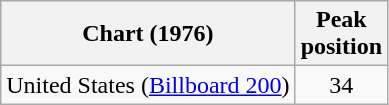<table class="wikitable">
<tr>
<th>Chart (1976)</th>
<th>Peak<br> position</th>
</tr>
<tr>
<td>United States (<a href='#'>Billboard 200</a>)</td>
<td align="center">34</td>
</tr>
</table>
